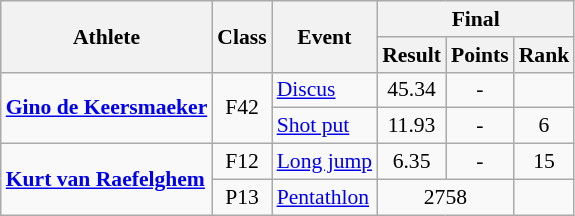<table class=wikitable style="font-size:90%">
<tr>
<th rowspan="2">Athlete</th>
<th rowspan="2">Class</th>
<th rowspan="2">Event</th>
<th colspan="3">Final</th>
</tr>
<tr>
<th>Result</th>
<th>Points</th>
<th>Rank</th>
</tr>
<tr>
<td rowspan="2"><strong><a href='#'>Gino de Keersmaeker</a></strong></td>
<td rowspan="2" style="text-align:center;">F42</td>
<td><a href='#'>Discus</a></td>
<td style="text-align:center;">45.34</td>
<td style="text-align:center;">-</td>
<td style="text-align:center;"></td>
</tr>
<tr>
<td><a href='#'>Shot put</a></td>
<td style="text-align:center;">11.93</td>
<td style="text-align:center;">-</td>
<td style="text-align:center;">6</td>
</tr>
<tr>
<td rowspan="2"><strong><a href='#'>Kurt van Raefelghem</a></strong></td>
<td style="text-align:center;">F12</td>
<td><a href='#'>Long jump</a></td>
<td style="text-align:center;">6.35</td>
<td style="text-align:center;">-</td>
<td style="text-align:center;">15</td>
</tr>
<tr>
<td style="text-align:center;">P13</td>
<td><a href='#'>Pentathlon</a></td>
<td style="text-align:center;" colspan="2">2758</td>
<td style="text-align:center;"></td>
</tr>
</table>
